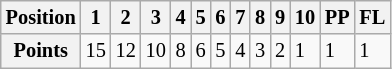<table class="wikitable" style="font-size: 85%">
<tr valign="top">
<th>Position</th>
<th>1</th>
<th>2</th>
<th>3</th>
<th>4</th>
<th>5</th>
<th>6</th>
<th>7</th>
<th>8</th>
<th>9</th>
<th>10</th>
<th>PP</th>
<th>FL</th>
</tr>
<tr>
<th>Points</th>
<td>15</td>
<td>12</td>
<td>10</td>
<td>8</td>
<td>6</td>
<td>5</td>
<td>4</td>
<td>3</td>
<td>2</td>
<td>1</td>
<td>1</td>
<td>1</td>
</tr>
</table>
